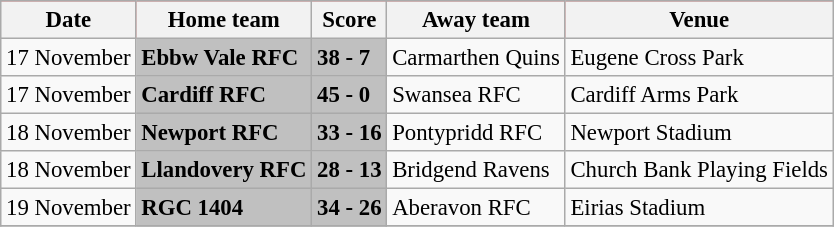<table class="wikitable" style="margin:0.5em auto; font-size:95%">
<tr bgcolor="#E00000">
<th>Date</th>
<th>Home team</th>
<th>Score</th>
<th>Away team</th>
<th>Venue</th>
</tr>
<tr>
<td>17 November</td>
<td bgcolor="silver"><strong>Ebbw Vale RFC</strong></td>
<td bgcolor="silver"><strong>38 - 7</strong></td>
<td>Carmarthen Quins</td>
<td>Eugene Cross Park</td>
</tr>
<tr>
<td>17 November</td>
<td bgcolor="silver"><strong>Cardiff RFC</strong></td>
<td bgcolor="silver"><strong>45 - 0</strong></td>
<td>Swansea RFC</td>
<td>Cardiff Arms Park</td>
</tr>
<tr>
<td>18 November</td>
<td bgcolor="silver"><strong>Newport RFC</strong></td>
<td bgcolor="silver"><strong>33 - 16</strong></td>
<td>Pontypridd RFC</td>
<td>Newport Stadium</td>
</tr>
<tr>
<td>18 November</td>
<td bgcolor="silver"><strong>Llandovery RFC</strong></td>
<td bgcolor="silver"><strong>28 - 13</strong></td>
<td>Bridgend Ravens</td>
<td>Church Bank Playing Fields</td>
</tr>
<tr>
<td>19 November</td>
<td bgcolor="silver"><strong>RGC 1404</strong></td>
<td bgcolor="silver"><strong>34 - 26</strong></td>
<td>Aberavon RFC</td>
<td>Eirias Stadium</td>
</tr>
<tr>
</tr>
</table>
